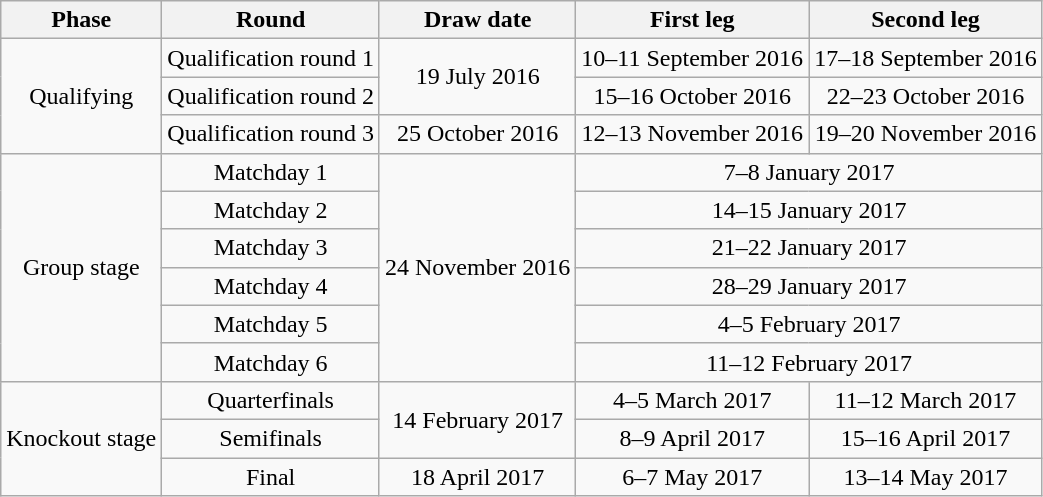<table class="wikitable" style="text-align:center">
<tr>
<th>Phase</th>
<th>Round</th>
<th>Draw date</th>
<th>First leg</th>
<th>Second leg</th>
</tr>
<tr>
<td rowspan=3>Qualifying</td>
<td>Qualification round 1</td>
<td rowspan=2>19 July 2016</td>
<td>10–11 September 2016</td>
<td>17–18 September 2016</td>
</tr>
<tr>
<td>Qualification round 2</td>
<td>15–16 October 2016</td>
<td>22–23 October 2016</td>
</tr>
<tr>
<td>Qualification round 3</td>
<td>25 October 2016</td>
<td>12–13 November 2016</td>
<td>19–20 November 2016</td>
</tr>
<tr>
<td rowspan=6>Group stage</td>
<td>Matchday 1</td>
<td rowspan=6>24 November 2016</td>
<td colspan=2>7–8 January 2017</td>
</tr>
<tr>
<td>Matchday 2</td>
<td colspan=2>14–15 January 2017</td>
</tr>
<tr>
<td>Matchday 3</td>
<td colspan=2>21–22 January 2017</td>
</tr>
<tr>
<td>Matchday 4</td>
<td colspan=2>28–29 January 2017</td>
</tr>
<tr>
<td>Matchday 5</td>
<td colspan=2>4–5 February 2017</td>
</tr>
<tr>
<td>Matchday 6</td>
<td colspan=2>11–12 February 2017</td>
</tr>
<tr>
<td rowspan=3>Knockout stage</td>
<td>Quarterfinals</td>
<td rowspan=2>14 February 2017</td>
<td>4–5 March 2017</td>
<td>11–12 March 2017</td>
</tr>
<tr>
<td>Semifinals</td>
<td>8–9 April 2017</td>
<td>15–16 April 2017</td>
</tr>
<tr>
<td>Final</td>
<td>18 April 2017</td>
<td>6–7 May 2017</td>
<td>13–14 May 2017</td>
</tr>
</table>
